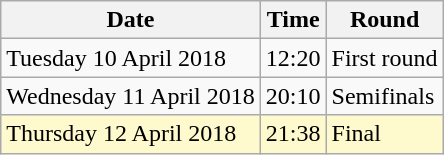<table class="wikitable">
<tr>
<th>Date</th>
<th>Time</th>
<th>Round</th>
</tr>
<tr>
<td>Tuesday 10 April 2018</td>
<td>12:20</td>
<td>First round</td>
</tr>
<tr>
<td>Wednesday 11 April 2018</td>
<td>20:10</td>
<td>Semifinals</td>
</tr>
<tr>
<td style=background:lemonchiffon>Thursday 12 April 2018</td>
<td style=background:lemonchiffon>21:38</td>
<td style=background:lemonchiffon>Final</td>
</tr>
</table>
